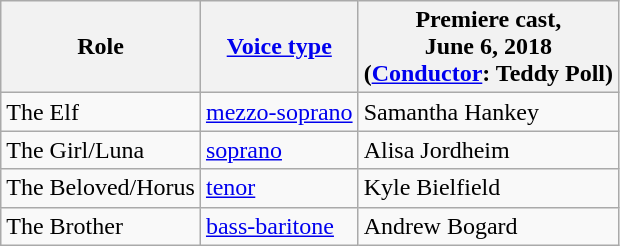<table class="wikitable">
<tr>
<th>Role</th>
<th><a href='#'>Voice type</a></th>
<th>Premiere cast,<br>June 6, 2018<br>(<a href='#'>Conductor</a>: Teddy Poll)</th>
</tr>
<tr>
<td>The Elf</td>
<td><a href='#'>mezzo-soprano</a></td>
<td>Samantha Hankey</td>
</tr>
<tr>
<td>The Girl/Luna</td>
<td><a href='#'>soprano</a></td>
<td>Alisa Jordheim</td>
</tr>
<tr>
<td>The Beloved/Horus</td>
<td><a href='#'>tenor</a></td>
<td>Kyle Bielfield</td>
</tr>
<tr>
<td>The Brother</td>
<td><a href='#'>bass-baritone</a></td>
<td>Andrew Bogard</td>
</tr>
</table>
